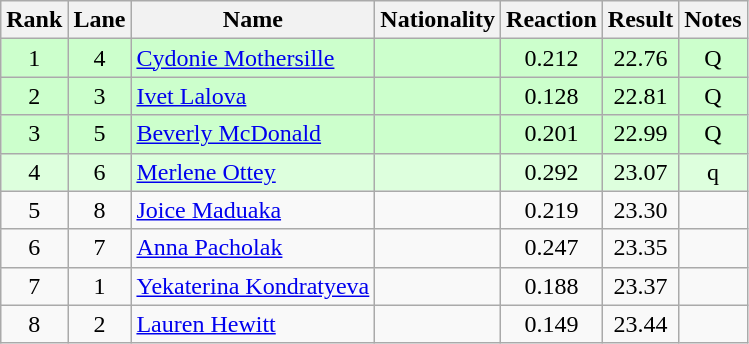<table class="wikitable sortable" style="text-align:center">
<tr>
<th>Rank</th>
<th>Lane</th>
<th>Name</th>
<th>Nationality</th>
<th>Reaction</th>
<th>Result</th>
<th>Notes</th>
</tr>
<tr bgcolor=ccffcc>
<td>1</td>
<td>4</td>
<td align=left><a href='#'>Cydonie Mothersille</a></td>
<td align=left></td>
<td>0.212</td>
<td>22.76</td>
<td>Q</td>
</tr>
<tr bgcolor=ccffcc>
<td>2</td>
<td>3</td>
<td align=left><a href='#'>Ivet Lalova</a></td>
<td align=left></td>
<td>0.128</td>
<td>22.81</td>
<td>Q</td>
</tr>
<tr bgcolor=ccffcc>
<td>3</td>
<td>5</td>
<td align=left><a href='#'>Beverly McDonald</a></td>
<td align=left></td>
<td>0.201</td>
<td>22.99</td>
<td>Q</td>
</tr>
<tr bgcolor=ddffdd>
<td>4</td>
<td>6</td>
<td align=left><a href='#'>Merlene Ottey</a></td>
<td align=left></td>
<td>0.292</td>
<td>23.07</td>
<td>q</td>
</tr>
<tr>
<td>5</td>
<td>8</td>
<td align=left><a href='#'>Joice Maduaka</a></td>
<td align=left></td>
<td>0.219</td>
<td>23.30</td>
<td></td>
</tr>
<tr>
<td>6</td>
<td>7</td>
<td align=left><a href='#'>Anna Pacholak</a></td>
<td align=left></td>
<td>0.247</td>
<td>23.35</td>
<td></td>
</tr>
<tr>
<td>7</td>
<td>1</td>
<td align=left><a href='#'>Yekaterina Kondratyeva</a></td>
<td align=left></td>
<td>0.188</td>
<td>23.37</td>
<td></td>
</tr>
<tr>
<td>8</td>
<td>2</td>
<td align=left><a href='#'>Lauren Hewitt</a></td>
<td align=left></td>
<td>0.149</td>
<td>23.44</td>
<td></td>
</tr>
</table>
